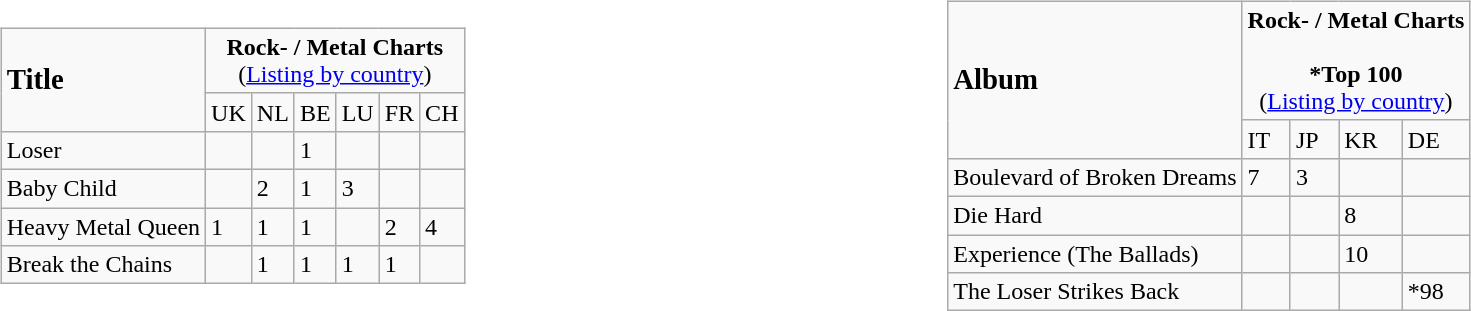<table class="toptextcells" width="100%">
<tr>
<td width="50%"><br><table class="wikitable">
<tr>
<td rowspan="2"><big><strong>Title</strong></big></td>
<td colspan="6" style="text-align:center;"><strong>Rock- / Metal Charts</strong><br>(<a href='#'>Listing by country</a>)</td>
</tr>
<tr>
<td>UK</td>
<td>NL</td>
<td>BE</td>
<td>LU</td>
<td>FR</td>
<td>CH</td>
</tr>
<tr>
<td>Loser</td>
<td></td>
<td></td>
<td>1</td>
<td></td>
<td></td>
<td></td>
</tr>
<tr>
<td>Baby Child</td>
<td></td>
<td>2</td>
<td>1</td>
<td>3</td>
<td></td>
<td></td>
</tr>
<tr>
<td>Heavy Metal Queen</td>
<td>1</td>
<td>1</td>
<td>1</td>
<td></td>
<td>2</td>
<td>4</td>
</tr>
<tr>
<td>Break the Chains</td>
<td></td>
<td>1</td>
<td>1</td>
<td>1</td>
<td>1</td>
<td></td>
</tr>
</table>
</td>
<td width="50%"><br><table class="wikitable">
<tr>
<td rowspan="2"><big><strong>Album</strong></big></td>
<td colspan="6" style="text-align:center;"><strong>Rock- / Metal Charts</strong><br><br><strong>*Top 100</strong><br>(<a href='#'>Listing by country</a>)</td>
</tr>
<tr>
<td>IT</td>
<td>JP</td>
<td>KR</td>
<td>DE</td>
</tr>
<tr>
<td>Boulevard of Broken Dreams</td>
<td>7</td>
<td>3</td>
<td></td>
<td></td>
</tr>
<tr>
<td>Die Hard</td>
<td></td>
<td></td>
<td>8</td>
<td></td>
</tr>
<tr>
<td>Experience (The Ballads)</td>
<td></td>
<td></td>
<td>10</td>
<td></td>
</tr>
<tr>
<td>The Loser Strikes Back</td>
<td></td>
<td></td>
<td></td>
<td>*98</td>
</tr>
</table>
</td>
</tr>
</table>
